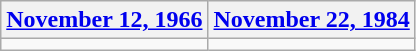<table class=wikitable>
<tr>
<th><a href='#'>November 12, 1966</a></th>
<th><a href='#'>November 22, 1984</a></th>
</tr>
<tr>
<td></td>
<td></td>
</tr>
</table>
